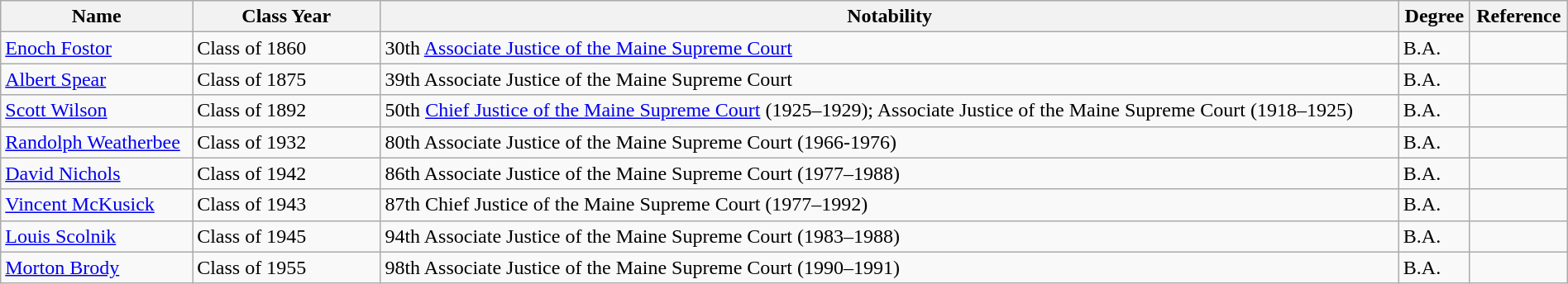<table class="wikitable" style="width:100%">
<tr>
<th style="width:*;">Name</th>
<th style="width:12%;">Class Year</th>
<th class="unsortable" style="width:65%;">Notability</th>
<th>Degree</th>
<th>Reference</th>
</tr>
<tr>
<td><a href='#'>Enoch Fostor</a></td>
<td>Class of 1860</td>
<td>30th <a href='#'>Associate Justice of the Maine Supreme Court</a></td>
<td>B.A.</td>
<td></td>
</tr>
<tr>
<td><a href='#'>Albert Spear</a></td>
<td>Class of 1875</td>
<td>39th Associate Justice of the Maine Supreme Court</td>
<td>B.A.</td>
<td></td>
</tr>
<tr>
<td><a href='#'>Scott Wilson</a></td>
<td>Class of 1892</td>
<td>50th <a href='#'>Chief Justice of the Maine Supreme Court</a> (1925–1929); Associate Justice of the Maine Supreme Court (1918–1925)</td>
<td>B.A.</td>
<td></td>
</tr>
<tr>
<td><a href='#'>Randolph Weatherbee</a></td>
<td>Class of 1932</td>
<td>80th Associate Justice of the Maine Supreme Court (1966-1976)</td>
<td>B.A.</td>
<td></td>
</tr>
<tr>
<td><a href='#'>David Nichols</a></td>
<td>Class of 1942</td>
<td>86th Associate Justice of the Maine Supreme Court (1977–1988)</td>
<td>B.A.</td>
<td></td>
</tr>
<tr>
<td><a href='#'>Vincent McKusick</a></td>
<td>Class of 1943</td>
<td>87th Chief Justice of the Maine Supreme Court (1977–1992)</td>
<td>B.A.</td>
<td></td>
</tr>
<tr>
<td><a href='#'>Louis Scolnik</a></td>
<td>Class of 1945</td>
<td>94th Associate Justice of the Maine Supreme Court (1983–1988)</td>
<td>B.A.</td>
<td></td>
</tr>
<tr>
<td><a href='#'>Morton Brody</a></td>
<td>Class of 1955</td>
<td>98th Associate Justice of the Maine Supreme Court (1990–1991)</td>
<td>B.A.</td>
<td></td>
</tr>
</table>
